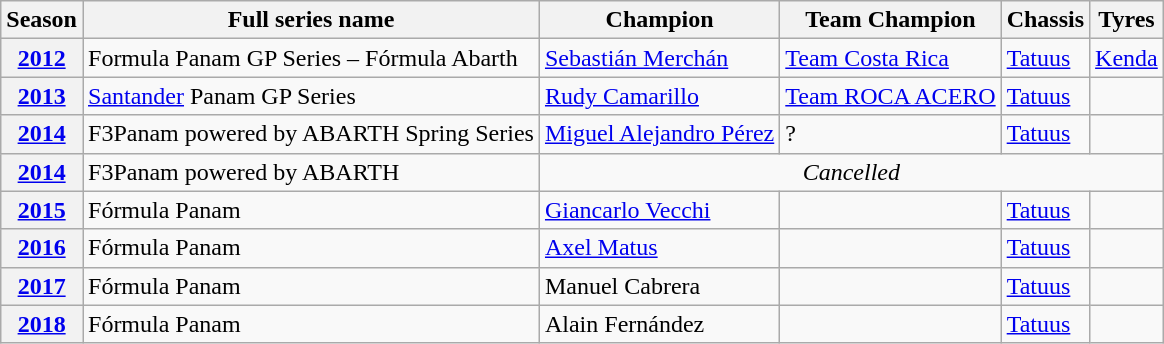<table class="wikitable">
<tr>
<th>Season</th>
<th>Full series name</th>
<th>Champion</th>
<th>Team Champion</th>
<th>Chassis</th>
<th>Tyres</th>
</tr>
<tr>
<th><a href='#'>2012</a></th>
<td>Formula Panam GP Series – Fórmula Abarth</td>
<td> <a href='#'>Sebastián Merchán</a></td>
<td> <a href='#'>Team Costa Rica</a></td>
<td><a href='#'>Tatuus</a></td>
<td><a href='#'>Kenda</a></td>
</tr>
<tr>
<th><a href='#'>2013</a></th>
<td><a href='#'>Santander</a> Panam GP Series</td>
<td> <a href='#'>Rudy Camarillo</a></td>
<td> <a href='#'>Team ROCA ACERO</a></td>
<td><a href='#'>Tatuus</a></td>
<td align="center"></td>
</tr>
<tr>
<th><a href='#'>2014</a></th>
<td>F3Panam powered by ABARTH Spring Series</td>
<td> <a href='#'>Miguel Alejandro Pérez</a></td>
<td> ?</td>
<td><a href='#'>Tatuus</a></td>
<td align="center"></td>
</tr>
<tr>
<th><a href='#'>2014</a></th>
<td>F3Panam powered by ABARTH</td>
<td colspan=4 align=center><em>Cancelled</em></td>
</tr>
<tr>
<th><a href='#'>2015</a></th>
<td>Fórmula Panam</td>
<td> <a href='#'>Giancarlo Vecchi</a></td>
<td></td>
<td><a href='#'>Tatuus</a></td>
<td align="center"></td>
</tr>
<tr>
<th><a href='#'>2016</a></th>
<td>Fórmula Panam</td>
<td> <a href='#'>Axel Matus</a></td>
<td></td>
<td><a href='#'>Tatuus</a></td>
<td align="center"></td>
</tr>
<tr>
<th><a href='#'>2017</a></th>
<td>Fórmula Panam</td>
<td> Manuel Cabrera</td>
<td></td>
<td><a href='#'>Tatuus</a></td>
<td align="center"></td>
</tr>
<tr>
<th><a href='#'>2018</a></th>
<td>Fórmula Panam</td>
<td> Alain Fernández</td>
<td></td>
<td><a href='#'>Tatuus</a></td>
<td align="center"></td>
</tr>
</table>
